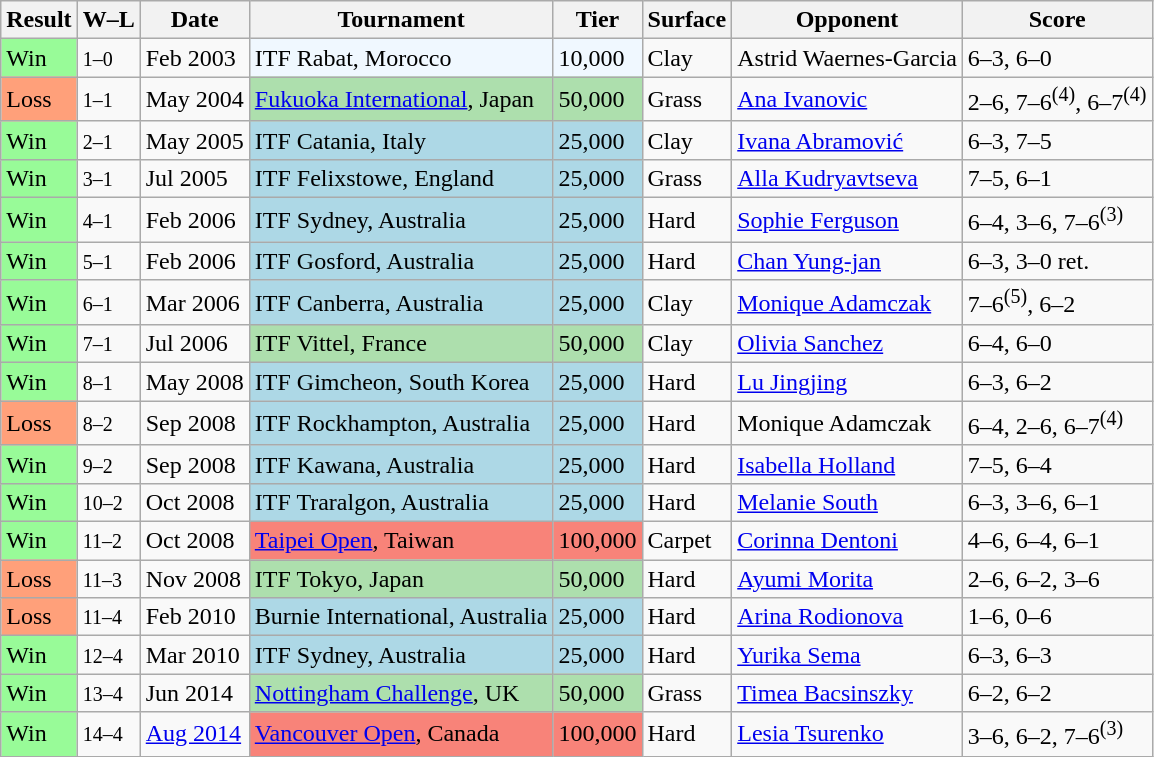<table class="sortable wikitable">
<tr>
<th>Result</th>
<th class="unsortable">W–L</th>
<th>Date</th>
<th>Tournament</th>
<th>Tier</th>
<th>Surface</th>
<th>Opponent</th>
<th class="unsortable">Score</th>
</tr>
<tr>
<td bgcolor=#98fb98>Win</td>
<td><small>1–0</small></td>
<td>Feb 2003</td>
<td bgcolor=#f0f8ff>ITF Rabat, Morocco</td>
<td bgcolor=#f0f8ff>10,000</td>
<td>Clay</td>
<td> Astrid Waernes-Garcia</td>
<td>6–3, 6–0</td>
</tr>
<tr>
<td bgcolor=#ffa07a>Loss</td>
<td><small>1–1</small></td>
<td>May 2004</td>
<td style="background:#addfad;"><a href='#'>Fukuoka International</a>, Japan</td>
<td style="background:#addfad;">50,000</td>
<td>Grass</td>
<td> <a href='#'>Ana Ivanovic</a></td>
<td>2–6, 7–6<sup>(4)</sup>, 6–7<sup>(4)</sup></td>
</tr>
<tr>
<td bgcolor=#98fb98>Win</td>
<td><small>2–1</small></td>
<td>May 2005</td>
<td style="background:lightblue;">ITF Catania, Italy</td>
<td style="background:lightblue;">25,000</td>
<td>Clay</td>
<td> <a href='#'>Ivana Abramović</a></td>
<td>6–3, 7–5</td>
</tr>
<tr>
<td bgcolor=#98fb98>Win</td>
<td><small>3–1</small></td>
<td>Jul 2005</td>
<td style="background:lightblue;">ITF Felixstowe, England</td>
<td style="background:lightblue;">25,000</td>
<td>Grass</td>
<td> <a href='#'>Alla Kudryavtseva</a></td>
<td>7–5, 6–1</td>
</tr>
<tr>
<td bgcolor=#98fb98>Win</td>
<td><small>4–1</small></td>
<td>Feb 2006</td>
<td style="background:lightblue;">ITF Sydney, Australia</td>
<td style="background:lightblue;">25,000</td>
<td>Hard</td>
<td> <a href='#'>Sophie Ferguson</a></td>
<td>6–4, 3–6, 7–6<sup>(3)</sup></td>
</tr>
<tr>
<td bgcolor=#98fb98>Win</td>
<td><small>5–1</small></td>
<td>Feb 2006</td>
<td style="background:lightblue;">ITF Gosford, Australia</td>
<td style="background:lightblue;">25,000</td>
<td>Hard</td>
<td> <a href='#'>Chan Yung-jan</a></td>
<td>6–3, 3–0 ret.</td>
</tr>
<tr>
<td bgcolor=#98fb98>Win</td>
<td><small>6–1</small></td>
<td>Mar 2006</td>
<td style="background:lightblue;">ITF Canberra, Australia</td>
<td style="background:lightblue;">25,000</td>
<td>Clay</td>
<td> <a href='#'>Monique Adamczak</a></td>
<td>7–6<sup>(5)</sup>, 6–2</td>
</tr>
<tr>
<td bgcolor=#98fb98>Win</td>
<td><small>7–1</small></td>
<td>Jul 2006</td>
<td style="background:#addfad;">ITF Vittel, France</td>
<td style="background:#addfad;">50,000</td>
<td>Clay</td>
<td> <a href='#'>Olivia Sanchez</a></td>
<td>6–4, 6–0</td>
</tr>
<tr>
<td bgcolor=#98fb98>Win</td>
<td><small>8–1</small></td>
<td>May 2008</td>
<td style="background:lightblue;">ITF Gimcheon, South Korea</td>
<td style="background:lightblue;">25,000</td>
<td>Hard</td>
<td> <a href='#'>Lu Jingjing</a></td>
<td>6–3, 6–2</td>
</tr>
<tr>
<td bgcolor=#ffa07a>Loss</td>
<td><small>8–2</small></td>
<td>Sep 2008</td>
<td style="background:lightblue;">ITF Rockhampton, Australia</td>
<td style="background:lightblue;">25,000</td>
<td>Hard</td>
<td> Monique Adamczak</td>
<td>6–4, 2–6, 6–7<sup>(4)</sup></td>
</tr>
<tr>
<td bgcolor=#98fb98>Win</td>
<td><small>9–2</small></td>
<td>Sep 2008</td>
<td style="background:lightblue;">ITF Kawana, Australia</td>
<td style="background:lightblue;">25,000</td>
<td>Hard</td>
<td> <a href='#'>Isabella Holland</a></td>
<td>7–5, 6–4</td>
</tr>
<tr>
<td bgcolor=#98fb98>Win</td>
<td><small>10–2</small></td>
<td>Oct 2008</td>
<td style="background:lightblue;">ITF Traralgon, Australia</td>
<td style="background:lightblue;">25,000</td>
<td>Hard</td>
<td> <a href='#'>Melanie South</a></td>
<td>6–3, 3–6, 6–1</td>
</tr>
<tr>
<td bgcolor=#98fb98>Win</td>
<td><small>11–2</small></td>
<td>Oct 2008</td>
<td style="background:#f88379;"><a href='#'>Taipei Open</a>, Taiwan</td>
<td style="background:#f88379;">100,000</td>
<td>Carpet</td>
<td> <a href='#'>Corinna Dentoni</a></td>
<td>4–6, 6–4, 6–1</td>
</tr>
<tr>
<td bgcolor=#ffa07a>Loss</td>
<td><small>11–3</small></td>
<td>Nov 2008</td>
<td style="background:#addfad;">ITF Tokyo, Japan</td>
<td style="background:#addfad;">50,000</td>
<td>Hard</td>
<td> <a href='#'>Ayumi Morita</a></td>
<td>2–6, 6–2, 3–6</td>
</tr>
<tr>
<td bgcolor=#ffa07a>Loss</td>
<td><small>11–4</small></td>
<td>Feb 2010</td>
<td style="background:lightblue;">Burnie International, Australia</td>
<td style="background:lightblue;">25,000</td>
<td>Hard</td>
<td> <a href='#'>Arina Rodionova</a></td>
<td>1–6, 0–6</td>
</tr>
<tr>
<td bgcolor=#98fb98>Win</td>
<td><small>12–4</small></td>
<td>Mar 2010</td>
<td style="background:lightblue;">ITF Sydney, Australia</td>
<td style="background:lightblue;">25,000</td>
<td>Hard</td>
<td> <a href='#'>Yurika Sema</a></td>
<td>6–3, 6–3</td>
</tr>
<tr>
<td bgcolor=#98fb98>Win</td>
<td><small>13–4</small></td>
<td>Jun 2014</td>
<td style="background:#addfad;"><a href='#'>Nottingham Challenge</a>, UK</td>
<td style="background:#addfad;">50,000</td>
<td>Grass</td>
<td> <a href='#'>Timea Bacsinszky</a></td>
<td>6–2, 6–2</td>
</tr>
<tr>
<td bgcolor=#98fb98>Win</td>
<td><small>14–4</small></td>
<td><a href='#'>Aug 2014</a></td>
<td style="background:#f88379;"><a href='#'>Vancouver Open</a>, Canada</td>
<td style="background:#f88379;">100,000</td>
<td>Hard</td>
<td> <a href='#'>Lesia Tsurenko</a></td>
<td>3–6, 6–2, 7–6<sup>(3)</sup></td>
</tr>
</table>
